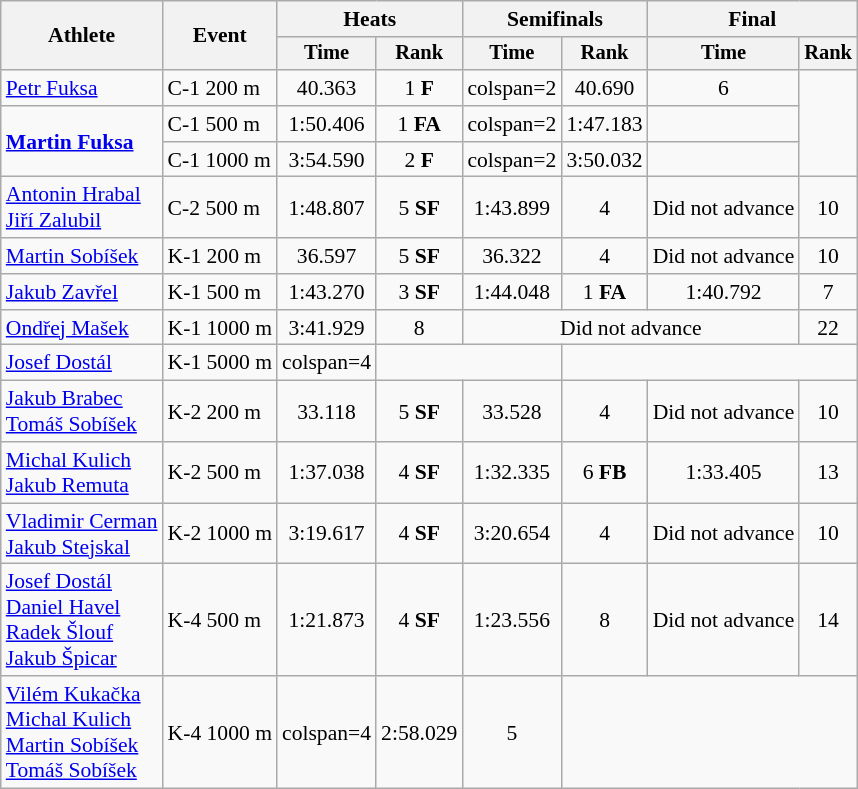<table class=wikitable style="font-size:90%">
<tr>
<th rowspan="2">Athlete</th>
<th rowspan="2">Event</th>
<th colspan=2>Heats</th>
<th colspan=2>Semifinals</th>
<th colspan=2>Final</th>
</tr>
<tr style="font-size:95%">
<th>Time</th>
<th>Rank</th>
<th>Time</th>
<th>Rank</th>
<th>Time</th>
<th>Rank</th>
</tr>
<tr align=center>
<td align=left><a href='#'>Petr Fuksa</a></td>
<td align=left>C-1 200 m</td>
<td>40.363</td>
<td>1 <strong>F</strong></td>
<td>colspan=2</td>
<td>40.690</td>
<td>6</td>
</tr>
<tr align=center>
<td align=left rowspan=2><strong><a href='#'>Martin Fuksa</a></strong></td>
<td align=left>C-1 500 m</td>
<td>1:50.406</td>
<td>1 <strong>FA</strong></td>
<td>colspan=2</td>
<td>1:47.183</td>
<td></td>
</tr>
<tr align=center>
<td align=left>C-1 1000 m</td>
<td>3:54.590</td>
<td>2 <strong>F</strong></td>
<td>colspan=2</td>
<td>3:50.032</td>
<td></td>
</tr>
<tr align=center>
<td align=left><a href='#'>Antonin Hrabal</a><br><a href='#'>Jiří Zalubil</a></td>
<td align=left>C-2 500 m</td>
<td>1:48.807</td>
<td>5 <strong>SF</strong></td>
<td>1:43.899</td>
<td>4</td>
<td>Did not advance</td>
<td>10</td>
</tr>
<tr align=center>
<td align=left><a href='#'>Martin Sobíšek</a></td>
<td align=left>K-1 200 m</td>
<td>36.597</td>
<td>5 <strong>SF</strong></td>
<td>36.322</td>
<td>4</td>
<td>Did not advance</td>
<td>10</td>
</tr>
<tr align=center>
<td align=left><a href='#'>Jakub Zavřel</a></td>
<td align=left>K-1 500 m</td>
<td>1:43.270</td>
<td>3 <strong>SF</strong></td>
<td>1:44.048</td>
<td>1 <strong>FA</strong></td>
<td>1:40.792</td>
<td>7</td>
</tr>
<tr align=center>
<td align=left><a href='#'>Ondřej Mašek</a></td>
<td align=left>K-1 1000 m</td>
<td>3:41.929</td>
<td>8</td>
<td colspan=3>Did not advance</td>
<td>22</td>
</tr>
<tr align=center>
<td align=left><a href='#'>Josef Dostál</a></td>
<td align=left>K-1 5000 m</td>
<td>colspan=4</td>
<td colspan=2></td>
</tr>
<tr align=center>
<td align=left><a href='#'>Jakub Brabec</a><br><a href='#'>Tomáš Sobíšek</a></td>
<td align=left>K-2 200 m</td>
<td>33.118</td>
<td>5 <strong>SF</strong></td>
<td>33.528</td>
<td>4</td>
<td>Did not advance</td>
<td>10</td>
</tr>
<tr align=center>
<td align=left><a href='#'>Michal Kulich</a><br><a href='#'>Jakub Remuta</a></td>
<td align=left>K-2 500 m</td>
<td>1:37.038</td>
<td>4 <strong>SF</strong></td>
<td>1:32.335</td>
<td>6 <strong>FB</strong></td>
<td>1:33.405</td>
<td>13</td>
</tr>
<tr align=center>
<td align=left><a href='#'>Vladimir Cerman</a><br><a href='#'>Jakub Stejskal</a></td>
<td align=left>K-2 1000 m</td>
<td>3:19.617</td>
<td>4 <strong>SF</strong></td>
<td>3:20.654</td>
<td>4</td>
<td>Did not advance</td>
<td>10</td>
</tr>
<tr align=center>
<td align=left><a href='#'>Josef Dostál</a><br><a href='#'>Daniel Havel</a><br><a href='#'>Radek Šlouf</a><br><a href='#'>Jakub Špicar</a></td>
<td align=left>K-4 500 m</td>
<td>1:21.873</td>
<td>4 <strong>SF</strong></td>
<td>1:23.556</td>
<td>8</td>
<td>Did not advance</td>
<td>14</td>
</tr>
<tr align=center>
<td align=left><a href='#'>Vilém Kukačka</a><br><a href='#'>Michal Kulich</a><br><a href='#'>Martin Sobíšek</a><br><a href='#'>Tomáš Sobíšek</a></td>
<td align=left>K-4 1000 m</td>
<td>colspan=4</td>
<td>2:58.029</td>
<td>5</td>
</tr>
</table>
